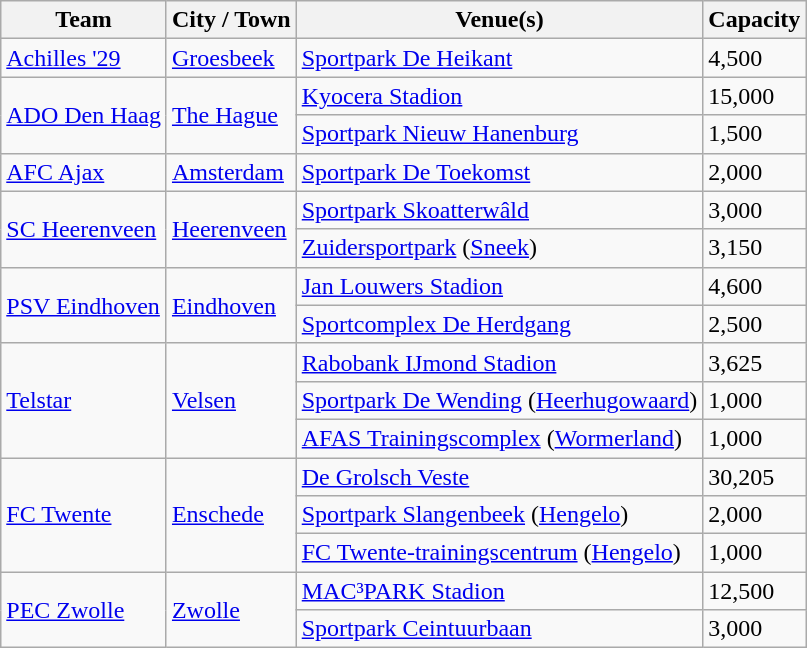<table class="wikitable sortable">
<tr>
<th>Team</th>
<th>City / Town</th>
<th>Venue(s)</th>
<th>Capacity</th>
</tr>
<tr>
<td><a href='#'>Achilles '29</a></td>
<td><a href='#'>Groesbeek</a></td>
<td><a href='#'>Sportpark De Heikant</a></td>
<td>4,500</td>
</tr>
<tr>
<td rowspan=2><a href='#'>ADO Den Haag</a></td>
<td rowspan=2><a href='#'>The Hague</a></td>
<td><a href='#'>Kyocera Stadion</a></td>
<td>15,000</td>
</tr>
<tr>
<td><a href='#'>Sportpark Nieuw Hanenburg</a></td>
<td>1,500</td>
</tr>
<tr>
<td><a href='#'>AFC Ajax</a></td>
<td><a href='#'>Amsterdam</a></td>
<td><a href='#'>Sportpark De Toekomst</a></td>
<td>2,000</td>
</tr>
<tr>
<td rowspan=2><a href='#'>SC Heerenveen</a></td>
<td rowspan=2><a href='#'>Heerenveen</a></td>
<td><a href='#'>Sportpark Skoatterwâld</a></td>
<td>3,000</td>
</tr>
<tr>
<td><a href='#'>Zuidersportpark</a> (<a href='#'>Sneek</a>)</td>
<td>3,150</td>
</tr>
<tr>
<td rowspan=2><a href='#'>PSV Eindhoven</a></td>
<td rowspan=2><a href='#'>Eindhoven</a></td>
<td><a href='#'>Jan Louwers Stadion</a></td>
<td>4,600</td>
</tr>
<tr>
<td><a href='#'>Sportcomplex De Herdgang</a></td>
<td>2,500</td>
</tr>
<tr>
<td rowspan=3><a href='#'>Telstar</a></td>
<td rowspan=3><a href='#'>Velsen</a></td>
<td><a href='#'>Rabobank IJmond Stadion</a></td>
<td>3,625</td>
</tr>
<tr>
<td><a href='#'>Sportpark De Wending</a> (<a href='#'>Heerhugowaard</a>)</td>
<td>1,000</td>
</tr>
<tr>
<td><a href='#'>AFAS Trainingscomplex</a> (<a href='#'>Wormerland</a>)</td>
<td>1,000</td>
</tr>
<tr>
<td rowspan=3><a href='#'>FC Twente</a></td>
<td rowspan=3><a href='#'>Enschede</a></td>
<td><a href='#'>De Grolsch Veste</a></td>
<td>30,205</td>
</tr>
<tr>
<td><a href='#'>Sportpark Slangenbeek</a> (<a href='#'>Hengelo</a>)</td>
<td>2,000</td>
</tr>
<tr>
<td><a href='#'>FC Twente-trainingscentrum</a> (<a href='#'>Hengelo</a>)</td>
<td>1,000</td>
</tr>
<tr>
<td rowspan=2><a href='#'>PEC Zwolle</a></td>
<td rowspan=2><a href='#'>Zwolle</a></td>
<td><a href='#'>MAC³PARK Stadion</a></td>
<td>12,500</td>
</tr>
<tr>
<td><a href='#'>Sportpark Ceintuurbaan</a></td>
<td>3,000</td>
</tr>
</table>
